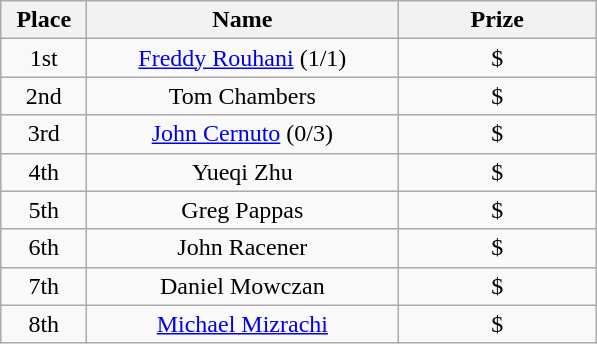<table class="wikitable">
<tr>
<th width="50">Place</th>
<th width="200">Name</th>
<th width="125">Prize</th>
</tr>
<tr>
<td align = "center">1st</td>
<td align = "center"><a href='#'>Freddy Rouhani</a> (1/1)</td>
<td align = "center">$</td>
</tr>
<tr>
<td align = "center">2nd</td>
<td align = "center">Tom Chambers</td>
<td align = "center">$</td>
</tr>
<tr>
<td align = "center">3rd</td>
<td align = "center"><a href='#'>John Cernuto</a> (0/3)</td>
<td align = "center">$</td>
</tr>
<tr>
<td align = "center">4th</td>
<td align = "center">Yueqi Zhu</td>
<td align = "center">$</td>
</tr>
<tr>
<td align = "center">5th</td>
<td align = "center">Greg Pappas</td>
<td align = "center">$</td>
</tr>
<tr>
<td align = "center">6th</td>
<td align = "center">John Racener</td>
<td align = "center">$</td>
</tr>
<tr>
<td align = "center">7th</td>
<td align = "center">Daniel Mowczan</td>
<td align = "center">$</td>
</tr>
<tr>
<td align = "center">8th</td>
<td align = "center"><a href='#'>Michael Mizrachi</a></td>
<td align = "center">$</td>
</tr>
</table>
